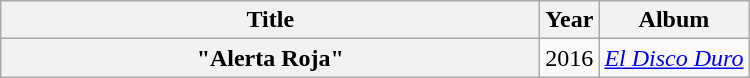<table class="wikitable plainrowheaders" style="text-align:center;">
<tr>
<th scope="col" style="width:22em;">Title</th>
<th scope="col">Year</th>
<th scope="col">Album</th>
</tr>
<tr>
<th scope="row">"Alerta Roja"<br></th>
<td>2016</td>
<td><em><a href='#'>El Disco Duro</a></em></td>
</tr>
</table>
